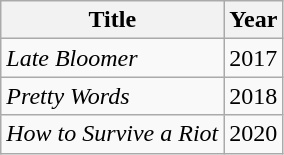<table class="wikitable">
<tr>
<th>Title</th>
<th>Year</th>
</tr>
<tr>
<td><em>Late Bloomer</em></td>
<td>2017</td>
</tr>
<tr>
<td><em>Pretty Words</em></td>
<td>2018</td>
</tr>
<tr>
<td><em>How to Survive a Riot</em></td>
<td>2020</td>
</tr>
</table>
